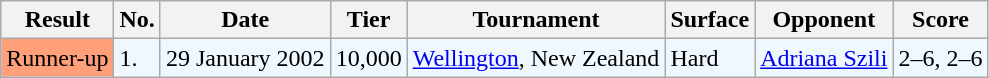<table class="sortable wikitable">
<tr>
<th>Result</th>
<th>No.</th>
<th>Date</th>
<th>Tier</th>
<th>Tournament</th>
<th>Surface</th>
<th>Opponent</th>
<th class="unsortable">Score</th>
</tr>
<tr style="background:#f0f8ff;">
<td style="background:#ffa07a;">Runner-up</td>
<td>1.</td>
<td>29 January 2002</td>
<td>10,000</td>
<td><a href='#'>Wellington</a>, New Zealand</td>
<td>Hard</td>
<td> <a href='#'>Adriana Szili</a></td>
<td>2–6, 2–6</td>
</tr>
</table>
